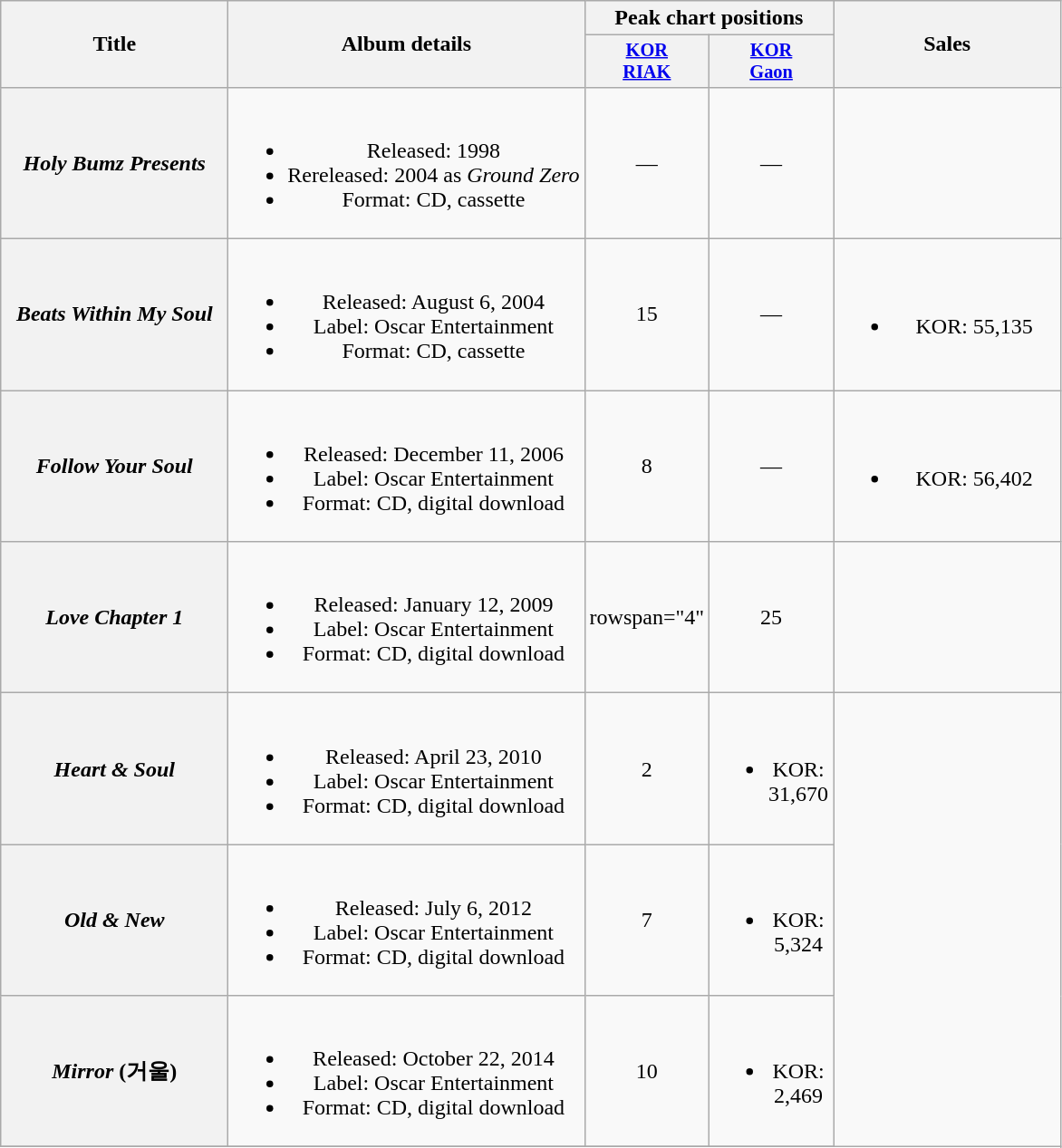<table class="wikitable plainrowheaders" style="text-align:center;">
<tr>
<th rowspan="2" scope="col" style="width:10em;">Title</th>
<th rowspan="2" scope="col">Album details</th>
<th colspan="2" scope="col">Peak chart positions</th>
<th rowspan="2" scope="col" style="width:10em;">Sales</th>
</tr>
<tr>
<th scope="col" style="width:2.5em;font-size:85%;"><a href='#'>KOR<br>RIAK</a><br></th>
<th scope="col" style="width:2.5em;font-size:85%;"><a href='#'>KOR<br>Gaon</a><br></th>
</tr>
<tr>
<th scope="row"><em>Holy Bumz Presents</em></th>
<td><br><ul><li>Released: 1998</li><li>Rereleased: 2004 as <em>Ground Zero</em></li><li>Format: CD, cassette</li></ul></td>
<td>—</td>
<td>—</td>
<td></td>
</tr>
<tr>
<th scope="row"><em>Beats Within My Soul</em></th>
<td><br><ul><li>Released: August 6, 2004</li><li>Label: Oscar Entertainment</li><li>Format: CD, cassette</li></ul></td>
<td>15</td>
<td>—</td>
<td><br><ul><li>KOR: 55,135</li></ul></td>
</tr>
<tr>
<th scope="row"><em>Follow Your Soul</em></th>
<td><br><ul><li>Released: December 11, 2006</li><li>Label: Oscar Entertainment</li><li>Format: CD, digital download</li></ul></td>
<td>8</td>
<td>—</td>
<td><br><ul><li>KOR: 56,402</li></ul></td>
</tr>
<tr>
<th scope="row"><em>Love Chapter 1</em></th>
<td><br><ul><li>Released: January 12, 2009</li><li>Label: Oscar Entertainment</li><li>Format: CD, digital download</li></ul></td>
<td>rowspan="4" </td>
<td>25</td>
<td></td>
</tr>
<tr>
<th scope="row"><em>Heart & Soul</em></th>
<td><br><ul><li>Released: April 23, 2010</li><li>Label: Oscar Entertainment</li><li>Format: CD, digital download</li></ul></td>
<td>2</td>
<td><br><ul><li>KOR: 31,670</li></ul></td>
</tr>
<tr>
<th scope="row"><em>Old & New</em></th>
<td><br><ul><li>Released: July 6, 2012</li><li>Label: Oscar Entertainment</li><li>Format: CD, digital download</li></ul></td>
<td>7</td>
<td><br><ul><li>KOR: 5,324</li></ul></td>
</tr>
<tr>
<th scope="row"><em>Mirror</em> (거울)</th>
<td><br><ul><li>Released: October 22, 2014</li><li>Label: Oscar Entertainment</li><li>Format: CD, digital download</li></ul></td>
<td>10</td>
<td><br><ul><li>KOR: 2,469</li></ul></td>
</tr>
<tr>
</tr>
</table>
